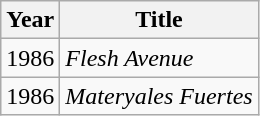<table class="wikitable">
<tr>
<th>Year</th>
<th>Title</th>
</tr>
<tr>
<td>1986</td>
<td><em>Flesh Avenue</em></td>
</tr>
<tr>
<td>1986</td>
<td><em>Materyales Fuertes</em></td>
</tr>
</table>
